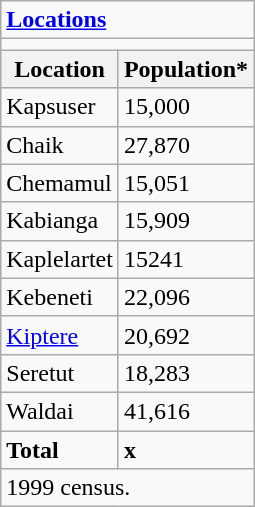<table class="wikitable">
<tr>
<td colspan="2"><strong><a href='#'>Locations</a></strong></td>
</tr>
<tr>
<td colspan="2"></td>
</tr>
<tr>
<th>Location</th>
<th>Population*</th>
</tr>
<tr>
<td>Kapsuser</td>
<td>15,000</td>
</tr>
<tr>
<td>Chaik</td>
<td>27,870</td>
</tr>
<tr>
<td>Chemamul</td>
<td>15,051</td>
</tr>
<tr>
<td>Kabianga</td>
<td>15,909</td>
</tr>
<tr>
<td>Kaplelartet</td>
<td>15241</td>
</tr>
<tr>
<td>Kebeneti</td>
<td>22,096</td>
</tr>
<tr>
<td><a href='#'>Kiptere</a></td>
<td>20,692</td>
</tr>
<tr>
<td>Seretut</td>
<td>18,283</td>
</tr>
<tr>
<td>Waldai</td>
<td>41,616</td>
</tr>
<tr>
<td><strong>Total</strong></td>
<td><strong>x</strong></td>
</tr>
<tr>
<td colspan="2">1999 census.</td>
</tr>
</table>
